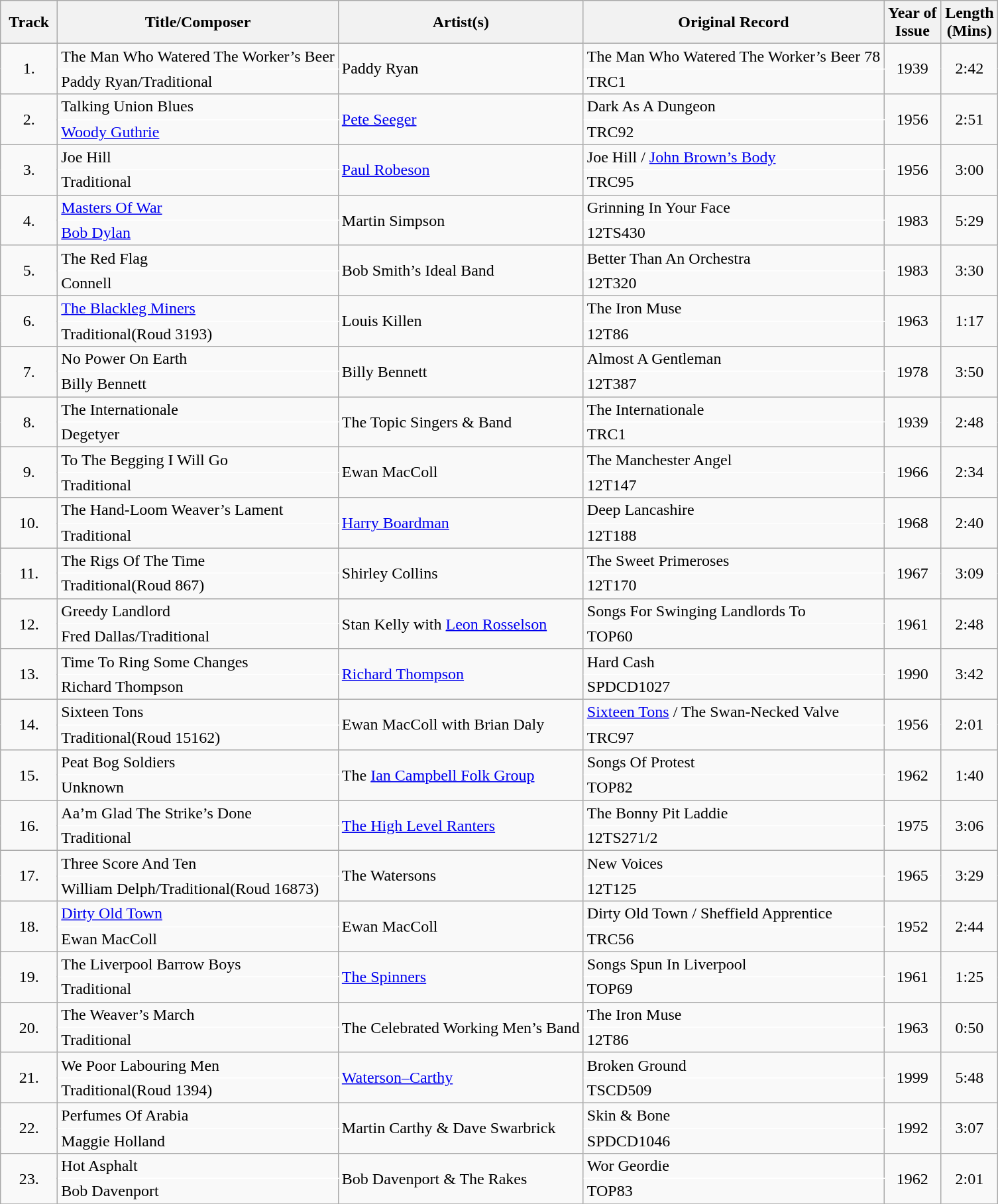<table class="wikitable collapsible">
<tr>
<th style="width:  50px">Track</th>
<th>Title/Composer</th>
<th>Artist(s)</th>
<th>Original Record</th>
<th style="width:  50px">Year of Issue</th>
<th style="width:  50px">Length (Mins)</th>
</tr>
<tr>
<td rowspan="2" style="text-align: center;">1.</td>
<td style="border-bottom: 1px solid white;">The Man Who Watered The Worker’s Beer</td>
<td rowspan="2">Paddy Ryan</td>
<td Style="border-bottom: 1px solid white;">The Man Who Watered The Worker’s Beer 78</td>
<td rowspan="2" style="text-align: center;">1939</td>
<td rowspan="2" style="text-align: center;">2:42</td>
</tr>
<tr>
<td>Paddy Ryan/Traditional</td>
<td>TRC1</td>
</tr>
<tr>
<td rowspan="2" style="text-align: center;">2.</td>
<td style="border-bottom: 1px solid white;">Talking Union Blues</td>
<td rowspan="2"><a href='#'>Pete Seeger</a></td>
<td Style="border-bottom: 1px solid white;">Dark As A Dungeon</td>
<td rowspan="2" style="text-align: center;">1956</td>
<td rowspan="2" style="text-align: center;">2:51</td>
</tr>
<tr>
<td><a href='#'>Woody Guthrie</a></td>
<td>TRC92</td>
</tr>
<tr>
<td rowspan="2" style="text-align: center;">3.</td>
<td style="border-bottom: 1px solid white;">Joe Hill</td>
<td rowspan="2"><a href='#'>Paul Robeson</a></td>
<td Style="border-bottom: 1px solid white;">Joe Hill / <a href='#'>John Brown’s Body</a></td>
<td rowspan="2" style="text-align: center;">1956</td>
<td rowspan="2" style="text-align: center;">3:00</td>
</tr>
<tr>
<td>Traditional</td>
<td>TRC95</td>
</tr>
<tr>
<td rowspan="2" style="text-align: center;">4.</td>
<td style="border-bottom: 1px solid white;"><a href='#'>Masters Of War</a></td>
<td rowspan="2">Martin Simpson</td>
<td Style="border-bottom: 1px solid white;">Grinning In Your Face</td>
<td rowspan="2" style="text-align: center;">1983</td>
<td rowspan="2" style="text-align: center;">5:29</td>
</tr>
<tr>
<td><a href='#'>Bob Dylan</a></td>
<td>12TS430</td>
</tr>
<tr>
<td rowspan="2" style="text-align: center;">5.</td>
<td style="border-bottom: 1px solid white;">The Red Flag</td>
<td rowspan="2">Bob Smith’s Ideal Band</td>
<td Style="border-bottom: 1px solid white;">Better Than An Orchestra</td>
<td rowspan="2" style="text-align: center;">1983</td>
<td rowspan="2" style="text-align: center;">3:30</td>
</tr>
<tr>
<td>Connell</td>
<td>12T320</td>
</tr>
<tr>
<td rowspan="2" style="text-align: center;">6.</td>
<td style="border-bottom: 1px solid white;"><a href='#'>The Blackleg Miners</a></td>
<td rowspan="2">Louis Killen</td>
<td Style="border-bottom: 1px solid white;">The Iron Muse</td>
<td rowspan="2" style="text-align: center;">1963</td>
<td rowspan="2" style="text-align: center;">1:17</td>
</tr>
<tr>
<td>Traditional(Roud 3193)</td>
<td>12T86</td>
</tr>
<tr>
<td rowspan="2" style="text-align: center;">7.</td>
<td style="border-bottom: 1px solid white;">No Power On Earth</td>
<td rowspan="2">Billy Bennett</td>
<td Style="border-bottom: 1px solid white;">Almost A Gentleman</td>
<td rowspan="2" style="text-align: center;">1978</td>
<td rowspan="2" style="text-align: center;">3:50</td>
</tr>
<tr>
<td>Billy Bennett</td>
<td>12T387</td>
</tr>
<tr>
<td rowspan="2" style="text-align: center;">8.</td>
<td style="border-bottom: 1px solid white;">The Internationale</td>
<td rowspan="2">The Topic Singers & Band</td>
<td Style="border-bottom: 1px solid white;">The Internationale</td>
<td rowspan="2" style="text-align: center;">1939</td>
<td rowspan="2" style="text-align: center;">2:48</td>
</tr>
<tr>
<td>Degetyer</td>
<td>TRC1</td>
</tr>
<tr>
<td rowspan="2" style="text-align: center;">9.</td>
<td style="border-bottom: 1px solid white;">To The Begging I Will Go</td>
<td rowspan="2">Ewan MacColl</td>
<td Style="border-bottom: 1px solid white;">The Manchester Angel</td>
<td rowspan="2" style="text-align: center;">1966</td>
<td rowspan="2" style="text-align: center;">2:34</td>
</tr>
<tr>
<td>Traditional</td>
<td>12T147</td>
</tr>
<tr>
<td rowspan="2" style="text-align: center;">10.</td>
<td style="border-bottom: 1px solid white;">The Hand-Loom Weaver’s Lament</td>
<td rowspan="2"><a href='#'>Harry Boardman</a></td>
<td Style="border-bottom: 1px solid white;">Deep Lancashire</td>
<td rowspan="2" style="text-align: center;">1968</td>
<td rowspan="2" style="text-align: center;">2:40</td>
</tr>
<tr>
<td>Traditional</td>
<td>12T188</td>
</tr>
<tr>
<td rowspan="2" style="text-align: center;">11.</td>
<td style="border-bottom: 1px solid white;">The Rigs Of The Time</td>
<td rowspan="2">Shirley Collins</td>
<td Style="border-bottom: 1px solid white;">The Sweet Primeroses</td>
<td rowspan="2" style="text-align: center;">1967</td>
<td rowspan="2" style="text-align: center;">3:09</td>
</tr>
<tr>
<td>Traditional(Roud 867)</td>
<td>12T170</td>
</tr>
<tr>
<td rowspan="2" style="text-align: center;">12.</td>
<td style="border-bottom: 1px solid white;">Greedy Landlord</td>
<td rowspan="2">Stan Kelly with <a href='#'>Leon Rosselson</a></td>
<td Style="border-bottom: 1px solid white;">Songs For Swinging Landlords To</td>
<td rowspan="2" style="text-align: center;">1961</td>
<td rowspan="2" style="text-align: center;">2:48</td>
</tr>
<tr>
<td>Fred Dallas/Traditional</td>
<td>TOP60</td>
</tr>
<tr>
<td rowspan="2" style="text-align: center;">13.</td>
<td style="border-bottom: 1px solid white;">Time To Ring Some Changes</td>
<td rowspan="2"><a href='#'>Richard Thompson</a></td>
<td Style="border-bottom: 1px solid white;">Hard Cash</td>
<td rowspan="2" style="text-align: center;">1990</td>
<td rowspan="2" style="text-align: center;">3:42</td>
</tr>
<tr>
<td>Richard Thompson</td>
<td>SPDCD1027</td>
</tr>
<tr>
<td rowspan="2" style="text-align: center;">14.</td>
<td style="border-bottom: 1px solid white;">Sixteen Tons</td>
<td rowspan="2">Ewan MacColl with Brian Daly</td>
<td Style="border-bottom: 1px solid white;"><a href='#'>Sixteen Tons</a> / The Swan-Necked Valve</td>
<td rowspan="2" style="text-align: center;">1956</td>
<td rowspan="2" style="text-align: center;">2:01</td>
</tr>
<tr>
<td>Traditional(Roud 15162)</td>
<td>TRC97</td>
</tr>
<tr>
<td rowspan="2" style="text-align: center;">15.</td>
<td style="border-bottom: 1px solid white;">Peat Bog Soldiers</td>
<td rowspan="2">The <a href='#'>Ian Campbell Folk Group</a></td>
<td Style="border-bottom: 1px solid white;">Songs Of Protest</td>
<td rowspan="2" style="text-align: center;">1962</td>
<td rowspan="2" style="text-align: center;">1:40</td>
</tr>
<tr>
<td>Unknown</td>
<td>TOP82</td>
</tr>
<tr>
<td rowspan="2" style="text-align: center;">16.</td>
<td style="border-bottom: 1px solid white;">Aa’m Glad The Strike’s Done</td>
<td rowspan="2"><a href='#'>The High Level Ranters</a></td>
<td Style="border-bottom: 1px solid white;">The Bonny Pit Laddie</td>
<td rowspan="2" style="text-align: center;">1975</td>
<td rowspan="2" style="text-align: center;">3:06</td>
</tr>
<tr>
<td>Traditional</td>
<td>12TS271/2</td>
</tr>
<tr>
<td rowspan="2" style="text-align: center;">17.</td>
<td style="border-bottom: 1px solid white;">Three Score And Ten</td>
<td rowspan="2">The Watersons</td>
<td Style="border-bottom: 1px solid white;">New Voices</td>
<td rowspan="2" style="text-align: center;">1965</td>
<td rowspan="2" style="text-align: center;">3:29</td>
</tr>
<tr>
<td>William Delph/Traditional(Roud 16873)</td>
<td>12T125</td>
</tr>
<tr>
<td rowspan="2" style="text-align: center;">18.</td>
<td style="border-bottom: 1px solid white;"><a href='#'>Dirty Old Town</a></td>
<td rowspan="2">Ewan MacColl</td>
<td Style="border-bottom: 1px solid white;">Dirty Old Town / Sheffield Apprentice</td>
<td rowspan="2" style="text-align: center;">1952</td>
<td rowspan="2" style="text-align: center;">2:44</td>
</tr>
<tr>
<td>Ewan MacColl</td>
<td>TRC56</td>
</tr>
<tr>
<td rowspan="2" style="text-align: center;">19.</td>
<td style="border-bottom: 1px solid white;">The Liverpool Barrow Boys</td>
<td rowspan="2"><a href='#'>The Spinners</a></td>
<td Style="border-bottom: 1px solid white;">Songs Spun In Liverpool</td>
<td rowspan="2" style="text-align: center;">1961</td>
<td rowspan="2" style="text-align: center;">1:25</td>
</tr>
<tr>
<td>Traditional</td>
<td>TOP69</td>
</tr>
<tr>
<td rowspan="2" style="text-align: center;">20.</td>
<td style="border-bottom: 1px solid white;">The Weaver’s March</td>
<td rowspan="2">The Celebrated Working Men’s Band</td>
<td Style="border-bottom: 1px solid white;">The Iron Muse</td>
<td rowspan="2" style="text-align: center;">1963</td>
<td rowspan="2" style="text-align: center;">0:50</td>
</tr>
<tr>
<td>Traditional</td>
<td>12T86</td>
</tr>
<tr>
<td rowspan="2" style="text-align: center;">21.</td>
<td style="border-bottom: 1px solid white;">We Poor Labouring Men</td>
<td rowspan="2"><a href='#'>Waterson–Carthy</a></td>
<td Style="border-bottom: 1px solid white;">Broken Ground</td>
<td rowspan="2" style="text-align: center;">1999</td>
<td rowspan="2" style="text-align: center;">5:48</td>
</tr>
<tr>
<td>Traditional(Roud 1394)</td>
<td>TSCD509</td>
</tr>
<tr>
<td rowspan="2" style="text-align: center;">22.</td>
<td style="border-bottom: 1px solid white;">Perfumes Of Arabia</td>
<td rowspan="2">Martin Carthy & Dave Swarbrick</td>
<td Style="border-bottom: 1px solid white;">Skin & Bone</td>
<td rowspan="2" style="text-align: center;">1992</td>
<td rowspan="2" style="text-align: center;">3:07</td>
</tr>
<tr>
<td>Maggie Holland</td>
<td>SPDCD1046</td>
</tr>
<tr>
<td rowspan="2" style="text-align: center;">23.</td>
<td style="border-bottom: 1px solid white;">Hot Asphalt</td>
<td rowspan="2">Bob Davenport & The Rakes</td>
<td Style="border-bottom: 1px solid white;">Wor Geordie</td>
<td rowspan="2" style="text-align: center;">1962</td>
<td rowspan="2" style="text-align: center;">2:01</td>
</tr>
<tr>
<td>Bob Davenport</td>
<td>TOP83</td>
</tr>
<tr>
</tr>
</table>
